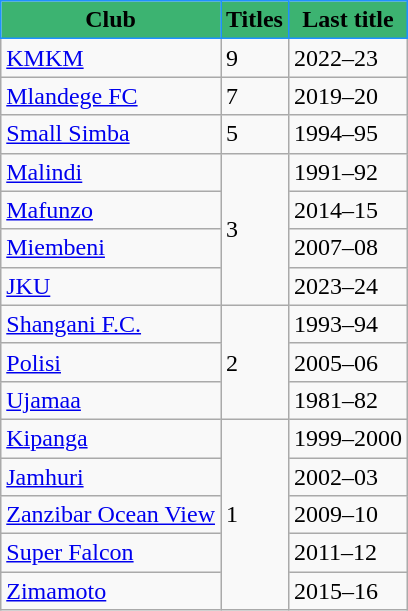<table class="wikitable">
<tr>
<th style="background:mediumseagreen; color:black; border:1px solid dodgerblue;">Club</th>
<th style="background:mediumseagreen; color:black; border:1px solid dodgerblue;">Titles</th>
<th style="background:mediumseagreen; color:black; border:1px solid dodgerblue;">Last title</th>
</tr>
<tr>
<td><a href='#'>KMKM</a></td>
<td>9</td>
<td>2022–23</td>
</tr>
<tr>
<td><a href='#'>Mlandege FC</a></td>
<td>7</td>
<td>2019–20</td>
</tr>
<tr>
<td><a href='#'>Small Simba</a></td>
<td>5</td>
<td>1994–95</td>
</tr>
<tr>
<td><a href='#'>Malindi</a></td>
<td rowspan="4">3</td>
<td>1991–92</td>
</tr>
<tr>
<td><a href='#'>Mafunzo</a></td>
<td>2014–15</td>
</tr>
<tr>
<td><a href='#'>Miembeni</a></td>
<td>2007–08</td>
</tr>
<tr>
<td><a href='#'>JKU</a></td>
<td>2023–24</td>
</tr>
<tr>
<td><a href='#'>Shangani F.C.</a></td>
<td rowspan="3">2</td>
<td>1993–94</td>
</tr>
<tr>
<td><a href='#'>Polisi</a></td>
<td>2005–06</td>
</tr>
<tr>
<td><a href='#'>Ujamaa</a></td>
<td>1981–82</td>
</tr>
<tr>
<td><a href='#'>Kipanga</a></td>
<td rowspan="5">1</td>
<td>1999–2000</td>
</tr>
<tr>
<td><a href='#'>Jamhuri</a></td>
<td>2002–03</td>
</tr>
<tr>
<td><a href='#'>Zanzibar Ocean View</a></td>
<td>2009–10</td>
</tr>
<tr>
<td><a href='#'>Super Falcon</a></td>
<td>2011–12</td>
</tr>
<tr>
<td><a href='#'>Zimamoto</a></td>
<td>2015–16</td>
</tr>
</table>
